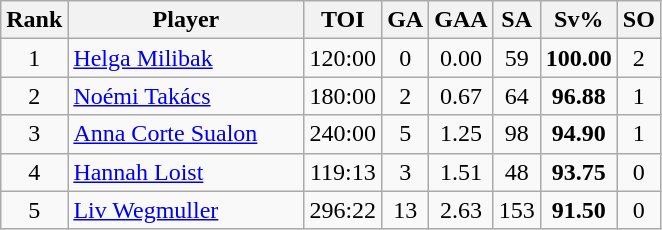<table class="wikitable sortable" style="text-align:center;">
<tr>
<th width=30>Rank</th>
<th width=150>Player</th>
<th width=20>TOI</th>
<th width=20>GA</th>
<th width=20>GAA</th>
<th width=20>SA</th>
<th width=20>Sv%</th>
<th width=20>SO</th>
</tr>
<tr>
<td>1</td>
<td align=left> <a href='#'>Helga Milibak</a></td>
<td>120:00</td>
<td>0</td>
<td>0.00</td>
<td>59</td>
<td><strong>100.00</strong></td>
<td>2</td>
</tr>
<tr>
<td>2</td>
<td align=left> <a href='#'>Noémi Takács</a></td>
<td>180:00</td>
<td>2</td>
<td>0.67</td>
<td>64</td>
<td><strong>96.88</strong></td>
<td>1</td>
</tr>
<tr>
<td>3</td>
<td align=left> <a href='#'>Anna Corte Sualon</a></td>
<td>240:00</td>
<td>5</td>
<td>1.25</td>
<td>98</td>
<td><strong>94.90</strong></td>
<td>1</td>
</tr>
<tr>
<td>4</td>
<td align=left> <a href='#'>Hannah Loist</a></td>
<td>119:13</td>
<td>3</td>
<td>1.51</td>
<td>48</td>
<td><strong>93.75</strong></td>
<td>0</td>
</tr>
<tr>
<td>5</td>
<td align=left> <a href='#'>Liv Wegmuller</a></td>
<td>296:22</td>
<td>13</td>
<td>2.63</td>
<td>153</td>
<td><strong>91.50</strong></td>
<td>0</td>
</tr>
</table>
